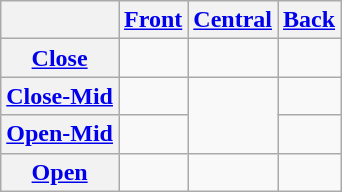<table class="wikitable" style="text-align: center;">
<tr>
<th></th>
<th><a href='#'>Front</a></th>
<th><a href='#'>Central</a></th>
<th><a href='#'>Back</a></th>
</tr>
<tr>
<th><a href='#'>Close</a></th>
<td></td>
<td></td>
<td></td>
</tr>
<tr>
<th><a href='#'>Close-Mid</a></th>
<td></td>
<td rowspan="2"></td>
<td></td>
</tr>
<tr>
<th><a href='#'>Open-Mid</a></th>
<td></td>
<td></td>
</tr>
<tr>
<th><a href='#'>Open</a></th>
<td></td>
<td></td>
<td></td>
</tr>
</table>
